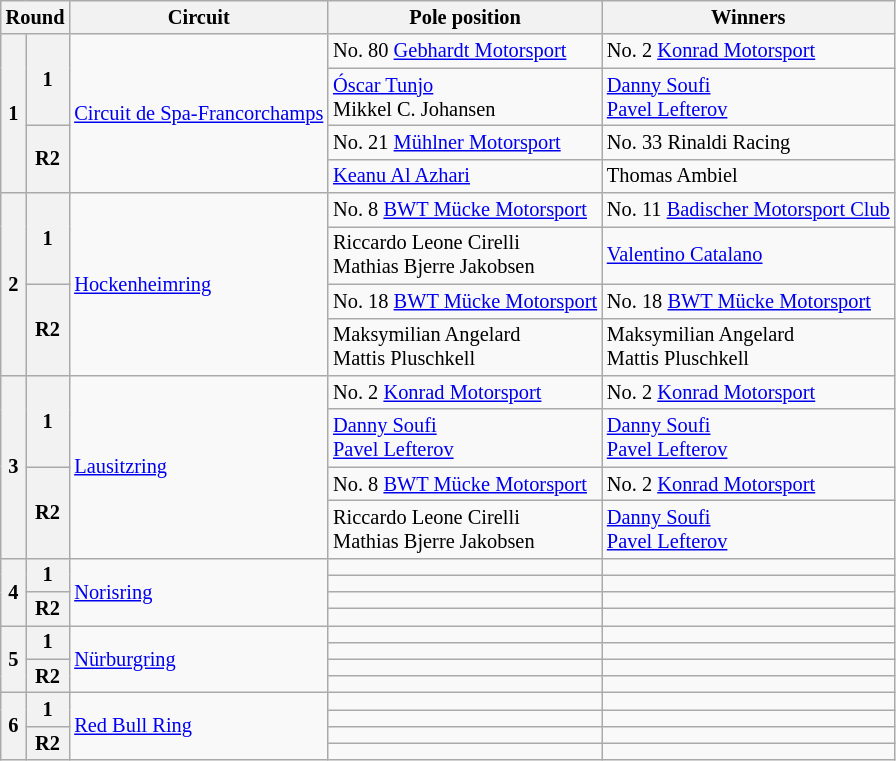<table class="wikitable" style="font-size:85%;">
<tr>
<th colspan="2">Round</th>
<th>Circuit</th>
<th>Pole position</th>
<th>Winners</th>
</tr>
<tr>
<th rowspan="4">1</th>
<th rowspan="2">1</th>
<td rowspan="4"> <a href='#'>Circuit de Spa-Francorchamps</a></td>
<td> No. 80 <a href='#'>Gebhardt Motorsport</a></td>
<td> No. 2 <a href='#'>Konrad Motorsport</a></td>
</tr>
<tr>
<td> <a href='#'>Óscar Tunjo</a><br> Mikkel C. Johansen</td>
<td> <a href='#'>Danny Soufi</a><br> <a href='#'>Pavel Lefterov</a></td>
</tr>
<tr>
<th rowspan="2">R2</th>
<td> No. 21 <a href='#'>Mühlner Motorsport</a></td>
<td> No. 33 Rinaldi Racing</td>
</tr>
<tr>
<td> <a href='#'>Keanu Al Azhari</a></td>
<td> Thomas Ambiel</td>
</tr>
<tr>
<th rowspan="4">2</th>
<th rowspan="2">1</th>
<td rowspan="4"> <a href='#'>Hockenheimring</a></td>
<td> No. 8 <a href='#'>BWT Mücke Motorsport</a></td>
<td> No. 11 <a href='#'>Badischer Motorsport Club</a></td>
</tr>
<tr>
<td> Riccardo Leone Cirelli<br> Mathias Bjerre Jakobsen</td>
<td> <a href='#'>Valentino Catalano</a></td>
</tr>
<tr>
<th rowspan="2">R2</th>
<td> No. 18 <a href='#'>BWT Mücke Motorsport</a></td>
<td> No. 18 <a href='#'>BWT Mücke Motorsport</a></td>
</tr>
<tr>
<td> Maksymilian Angelard<br> Mattis Pluschkell</td>
<td> Maksymilian Angelard<br> Mattis Pluschkell</td>
</tr>
<tr>
<th rowspan="4">3</th>
<th rowspan="2">1</th>
<td rowspan="4"> <a href='#'>Lausitzring</a></td>
<td> No. 2 <a href='#'>Konrad Motorsport</a></td>
<td> No. 2 <a href='#'>Konrad Motorsport</a></td>
</tr>
<tr>
<td> <a href='#'>Danny Soufi</a><br> <a href='#'>Pavel Lefterov</a></td>
<td> <a href='#'>Danny Soufi</a><br> <a href='#'>Pavel Lefterov</a></td>
</tr>
<tr>
<th rowspan="2">R2</th>
<td> No. 8 <a href='#'>BWT Mücke Motorsport</a></td>
<td> No. 2 <a href='#'>Konrad Motorsport</a></td>
</tr>
<tr>
<td> Riccardo Leone Cirelli<br> Mathias Bjerre Jakobsen</td>
<td> <a href='#'>Danny Soufi</a><br> <a href='#'>Pavel Lefterov</a></td>
</tr>
<tr>
<th rowspan="4">4</th>
<th rowspan="2">1</th>
<td rowspan="4"> <a href='#'>Norisring</a></td>
<td></td>
<td></td>
</tr>
<tr>
<td></td>
<td></td>
</tr>
<tr>
<th rowspan="2">R2</th>
<td></td>
<td></td>
</tr>
<tr>
<td></td>
<td></td>
</tr>
<tr>
<th rowspan="4">5</th>
<th rowspan="2">1</th>
<td rowspan="4"> <a href='#'>Nürburgring</a></td>
<td></td>
<td></td>
</tr>
<tr>
<td></td>
<td></td>
</tr>
<tr>
<th rowspan="2">R2</th>
<td></td>
<td></td>
</tr>
<tr>
<td></td>
<td></td>
</tr>
<tr>
<th rowspan="4">6</th>
<th rowspan="2">1</th>
<td rowspan="4"> <a href='#'>Red Bull Ring</a></td>
<td></td>
<td></td>
</tr>
<tr>
<td></td>
<td></td>
</tr>
<tr>
<th rowspan="2">R2</th>
<td></td>
<td></td>
</tr>
<tr>
<td></td>
<td></td>
</tr>
</table>
